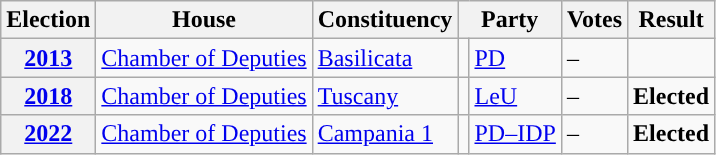<table class=wikitable>
<tr>
<th>Election</th>
<th>House</th>
<th>Constituency</th>
<th colspan="2">Party</th>
<th>Votes</th>
<th>Result</th>
</tr>
<tr>
<th><a href='#'>2013</a></th>
<td><a href='#'>Chamber of Deputies</a></td>
<td><a href='#'>Basilicata</a></td>
<td></td>
<td><a href='#'>PD</a></td>
<td>–</td>
<td></td>
</tr>
<tr>
<th><a href='#'>2018</a></th>
<td><a href='#'>Chamber of Deputies</a></td>
<td><a href='#'>Tuscany</a></td>
<td></td>
<td><a href='#'>LeU</a></td>
<td>–</td>
<td> <strong>Elected</strong></td>
</tr>
<tr>
<th><a href='#'>2022</a></th>
<td><a href='#'>Chamber of Deputies</a></td>
<td><a href='#'>Campania 1</a></td>
<td></td>
<td><a href='#'>PD–IDP</a></td>
<td>–</td>
<td> <strong>Elected</strong></td>
</tr>
</table>
